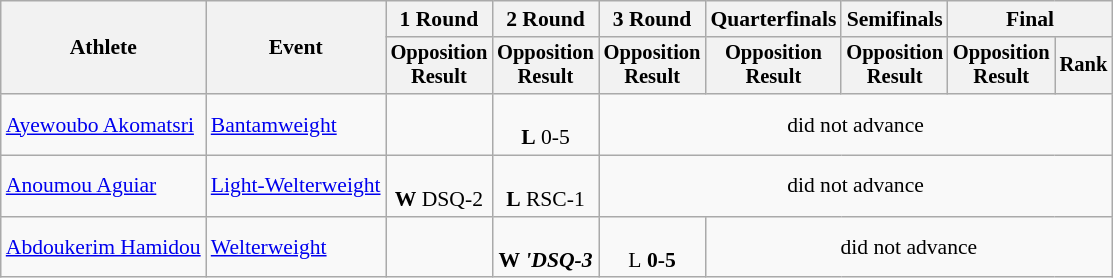<table class="wikitable" style="font-size:90%">
<tr>
<th rowspan="2">Athlete</th>
<th rowspan="2">Event</th>
<th>1 Round</th>
<th>2 Round</th>
<th>3 Round</th>
<th>Quarterfinals</th>
<th>Semifinals</th>
<th colspan=2>Final</th>
</tr>
<tr style="font-size:95%">
<th>Opposition<br>Result</th>
<th>Opposition<br>Result</th>
<th>Opposition<br>Result</th>
<th>Opposition<br>Result</th>
<th>Opposition<br>Result</th>
<th>Opposition<br>Result</th>
<th>Rank</th>
</tr>
<tr align=center>
<td align=left><a href='#'>Ayewoubo Akomatsri</a></td>
<td align=left><a href='#'>Bantamweight</a></td>
<td></td>
<td><br><strong>L</strong> 0-5</td>
<td colspan=6>did not advance</td>
</tr>
<tr align=center>
<td align=left><a href='#'>Anoumou Aguiar</a></td>
<td align=left><a href='#'>Light-Welterweight</a></td>
<td><br><strong>W</strong> DSQ-2</td>
<td><br><strong>L</strong> RSC-1</td>
<td colspan=6>did not advance</td>
</tr>
<tr align=center>
<td align=left><a href='#'>Abdoukerim Hamidou</a></td>
<td align=left><a href='#'>Welterweight</a></td>
<td></td>
<td><br><strong>W<em> 'DSQ-3</td>
<td><br></strong>L<strong> 0-5</td>
<td colspan=6>did not advance</td>
</tr>
</table>
